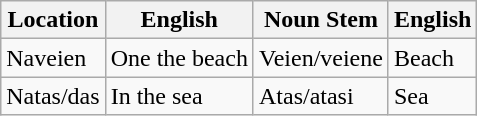<table class="wikitable">
<tr>
<th>Location</th>
<th>English</th>
<th>Noun Stem</th>
<th>English</th>
</tr>
<tr>
<td>Naveien</td>
<td>One the beach</td>
<td>Veien/veiene</td>
<td>Beach</td>
</tr>
<tr>
<td>Natas/das</td>
<td>In the sea</td>
<td>Atas/atasi</td>
<td>Sea</td>
</tr>
</table>
